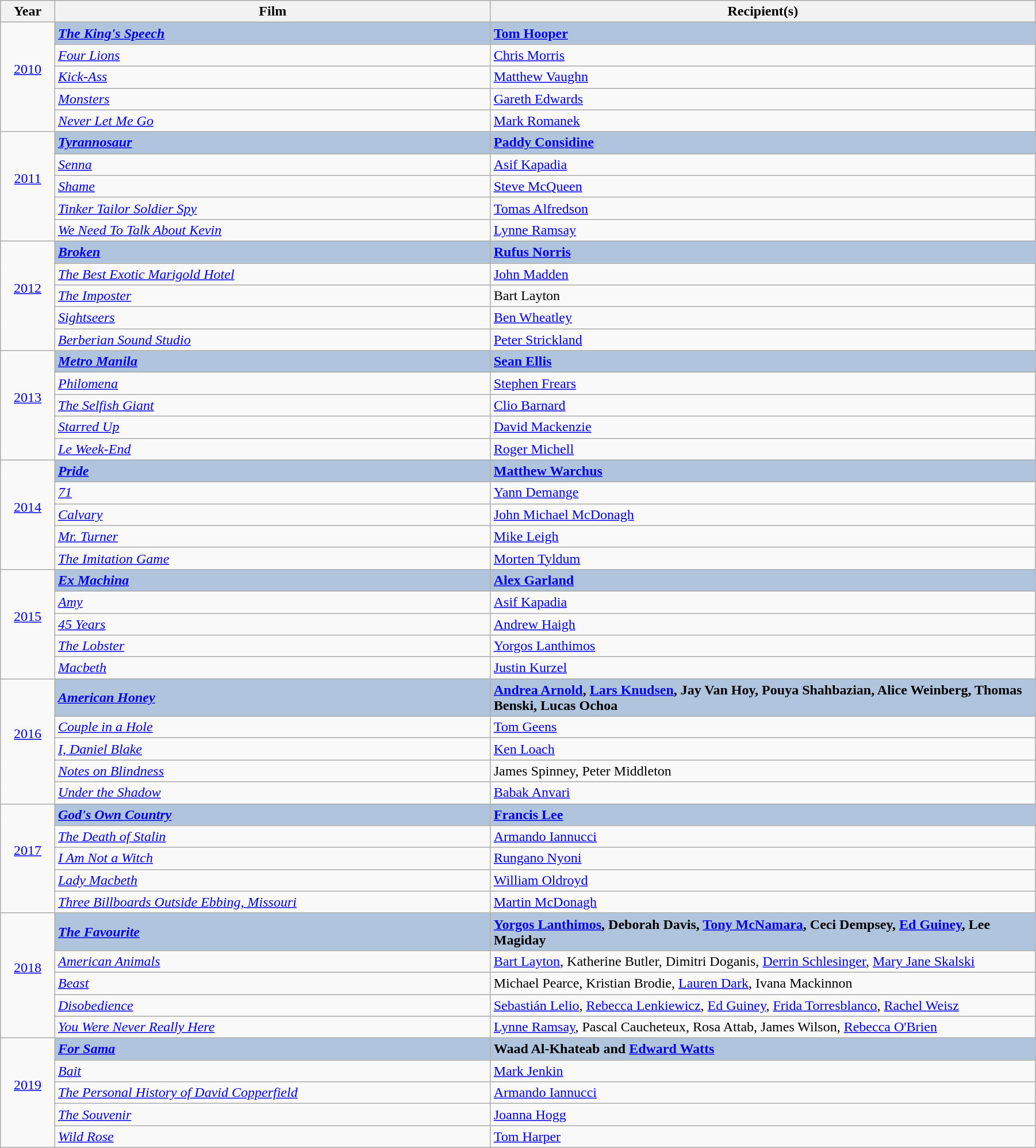<table class="wikitable" width="95%" cellpadding="5">
<tr>
<th width="5%">Year</th>
<th width="40%">Film</th>
<th width="50%">Recipient(s)</th>
</tr>
<tr>
<td rowspan="5" style="text-align:center;"><a href='#'>2010</a><br><br></td>
<td style="background:#B0C4DE"><strong><em><a href='#'>The King's Speech</a></em></strong></td>
<td style="background:#B0C4DE"><strong><a href='#'>Tom Hooper</a></strong></td>
</tr>
<tr>
<td><em><a href='#'>Four Lions</a></em></td>
<td><a href='#'>Chris Morris</a></td>
</tr>
<tr>
<td><em><a href='#'>Kick-Ass</a></em></td>
<td><a href='#'>Matthew Vaughn</a></td>
</tr>
<tr>
<td><em><a href='#'>Monsters</a></em></td>
<td><a href='#'>Gareth Edwards</a></td>
</tr>
<tr>
<td><em><a href='#'>Never Let Me Go</a></em></td>
<td><a href='#'>Mark Romanek</a></td>
</tr>
<tr>
<td rowspan="5" style="text-align:center;"><a href='#'>2011</a><br><br></td>
<td style="background:#B0C4DE"><strong><em><a href='#'>Tyrannosaur</a></em></strong></td>
<td style="background:#B0C4DE"><strong><a href='#'>Paddy Considine</a></strong></td>
</tr>
<tr>
<td><em><a href='#'>Senna</a></em></td>
<td><a href='#'>Asif Kapadia</a></td>
</tr>
<tr>
<td><em><a href='#'>Shame</a></em></td>
<td><a href='#'>Steve McQueen</a></td>
</tr>
<tr>
<td><em><a href='#'>Tinker Tailor Soldier Spy</a></em></td>
<td><a href='#'>Tomas Alfredson</a></td>
</tr>
<tr>
<td><em><a href='#'>We Need To Talk About Kevin</a></em></td>
<td><a href='#'>Lynne Ramsay</a></td>
</tr>
<tr>
<td rowspan="5" style="text-align:center;"><a href='#'>2012</a><br><br></td>
<td style="background:#B0C4DE"><strong><em><a href='#'>Broken</a></em></strong></td>
<td style="background:#B0C4DE"><strong><a href='#'>Rufus Norris</a></strong></td>
</tr>
<tr>
<td><em><a href='#'>The Best Exotic Marigold Hotel</a></em></td>
<td><a href='#'>John Madden</a></td>
</tr>
<tr>
<td><em><a href='#'>The Imposter</a></em></td>
<td>Bart Layton</td>
</tr>
<tr>
<td><em><a href='#'>Sightseers</a></em></td>
<td><a href='#'>Ben Wheatley</a></td>
</tr>
<tr>
<td><em><a href='#'>Berberian Sound Studio</a></em></td>
<td><a href='#'>Peter Strickland</a></td>
</tr>
<tr>
<td rowspan="5" style="text-align:center;"><a href='#'>2013</a><br><br></td>
<td style="background:#B0C4DE"><strong><em><a href='#'>Metro Manila</a></em></strong></td>
<td style="background:#B0C4DE"><strong><a href='#'>Sean Ellis</a></strong></td>
</tr>
<tr>
<td><em><a href='#'>Philomena</a></em></td>
<td><a href='#'>Stephen Frears</a></td>
</tr>
<tr>
<td><em><a href='#'>The Selfish Giant</a></em></td>
<td><a href='#'>Clio Barnard</a></td>
</tr>
<tr>
<td><em><a href='#'>Starred Up</a></em></td>
<td><a href='#'>David Mackenzie</a></td>
</tr>
<tr>
<td><em><a href='#'>Le Week-End</a></em></td>
<td><a href='#'>Roger Michell</a></td>
</tr>
<tr>
<td rowspan="5" style="text-align:center;"><a href='#'>2014</a><br><br></td>
<td style="background:#B0C4DE"><strong><em><a href='#'>Pride</a></em></strong></td>
<td style="background:#B0C4DE"><strong><a href='#'>Matthew Warchus</a></strong></td>
</tr>
<tr>
<td><em><a href='#'>71</a></em></td>
<td><a href='#'>Yann Demange</a></td>
</tr>
<tr>
<td><em><a href='#'>Calvary</a></em></td>
<td><a href='#'>John Michael McDonagh</a></td>
</tr>
<tr>
<td><em><a href='#'>Mr. Turner</a></em></td>
<td><a href='#'>Mike Leigh</a></td>
</tr>
<tr>
<td><em><a href='#'>The Imitation Game</a></em></td>
<td><a href='#'>Morten Tyldum</a></td>
</tr>
<tr>
<td rowspan="5" style="text-align:center;"><a href='#'>2015</a><br><br></td>
<td style="background:#B0C4DE"><strong><em><a href='#'>Ex Machina</a></em></strong></td>
<td style="background:#B0C4DE"><strong><a href='#'>Alex Garland</a></strong></td>
</tr>
<tr>
<td><em><a href='#'>Amy</a></em></td>
<td><a href='#'>Asif Kapadia</a></td>
</tr>
<tr>
<td><em><a href='#'>45 Years</a></em></td>
<td><a href='#'>Andrew Haigh</a></td>
</tr>
<tr>
<td><em><a href='#'>The Lobster</a></em></td>
<td><a href='#'>Yorgos Lanthimos</a></td>
</tr>
<tr>
<td><em><a href='#'>Macbeth</a></em></td>
<td><a href='#'>Justin Kurzel</a></td>
</tr>
<tr>
<td rowspan="5" style="text-align:center;"><a href='#'>2016</a><br><br></td>
<td style="background:#B0C4DE"><strong><em><a href='#'>American Honey</a></em></strong></td>
<td style="background:#B0C4DE"><strong><a href='#'>Andrea Arnold</a>, <a href='#'>Lars Knudsen</a>, Jay Van Hoy, Pouya Shahbazian, Alice Weinberg, Thomas Benski, Lucas Ochoa</strong></td>
</tr>
<tr>
<td><em><a href='#'>Couple in a Hole</a></em></td>
<td><a href='#'>Tom Geens</a></td>
</tr>
<tr>
<td><em><a href='#'>I, Daniel Blake</a></em></td>
<td><a href='#'>Ken Loach</a></td>
</tr>
<tr>
<td><em><a href='#'>Notes on Blindness</a></em></td>
<td>James Spinney, Peter Middleton</td>
</tr>
<tr>
<td><em><a href='#'>Under the Shadow</a></em></td>
<td><a href='#'>Babak Anvari</a></td>
</tr>
<tr>
<td rowspan="5" style="text-align:center;"><a href='#'>2017</a> <br><br></td>
<td style="background:#B0C4DE"><strong><em><a href='#'>God's Own Country</a></em></strong></td>
<td style="background:#B0C4DE"><strong><a href='#'>Francis Lee</a></strong></td>
</tr>
<tr>
<td><em><a href='#'>The Death of Stalin</a></em></td>
<td><a href='#'>Armando Iannucci</a></td>
</tr>
<tr>
<td><em><a href='#'>I Am Not a Witch</a></em></td>
<td><a href='#'>Rungano Nyoni</a></td>
</tr>
<tr>
<td><em><a href='#'>Lady Macbeth</a></em></td>
<td><a href='#'>William Oldroyd</a></td>
</tr>
<tr>
<td><em><a href='#'>Three Billboards Outside Ebbing, Missouri</a></em></td>
<td><a href='#'>Martin McDonagh</a></td>
</tr>
<tr>
<td rowspan="5" style="text-align:center;"><a href='#'>2018</a> <br><br></td>
<td style="background:#B0C4DE"><strong><em><a href='#'>The Favourite</a></em></strong></td>
<td style="background:#B0C4DE"><strong><a href='#'>Yorgos Lanthimos</a>, Deborah Davis, <a href='#'>Tony McNamara</a>, Ceci Dempsey, <a href='#'>Ed Guiney</a>, Lee Magiday</strong></td>
</tr>
<tr>
<td><em><a href='#'>American Animals</a></em></td>
<td><a href='#'>Bart Layton</a>, Katherine Butler, Dimitri Doganis, <a href='#'>Derrin Schlesinger</a>, <a href='#'>Mary Jane Skalski</a></td>
</tr>
<tr>
<td><em><a href='#'>Beast</a></em></td>
<td>Michael Pearce, Kristian Brodie, <a href='#'>Lauren Dark</a>, Ivana Mackinnon</td>
</tr>
<tr>
<td><em><a href='#'>Disobedience</a></em></td>
<td><a href='#'>Sebastián Lelio</a>, <a href='#'>Rebecca Lenkiewicz</a>, <a href='#'>Ed Guiney</a>, <a href='#'>Frida Torresblanco</a>, <a href='#'>Rachel Weisz</a></td>
</tr>
<tr>
<td><em><a href='#'>You Were Never Really Here</a></em></td>
<td><a href='#'>Lynne Ramsay</a>, Pascal Caucheteux, Rosa Attab, James Wilson, <a href='#'>Rebecca O'Brien</a></td>
</tr>
<tr>
<td rowspan="5" style="text-align:center;"><a href='#'>2019</a> <br><br></td>
<td style="background:#B0C4DE"><strong><em><a href='#'>For Sama</a></em></strong></td>
<td style="background:#B0C4DE"><strong>Waad Al-Khateab and <a href='#'>Edward Watts</a></strong></td>
</tr>
<tr>
<td><em><a href='#'>Bait</a></em></td>
<td><a href='#'>Mark Jenkin</a></td>
</tr>
<tr>
<td><em><a href='#'>The Personal History of David Copperfield</a></em></td>
<td><a href='#'>Armando Iannucci</a></td>
</tr>
<tr>
<td><em><a href='#'>The Souvenir</a></em></td>
<td><a href='#'>Joanna Hogg</a></td>
</tr>
<tr>
<td><em><a href='#'>Wild Rose</a></em></td>
<td><a href='#'>Tom Harper</a></td>
</tr>
</table>
